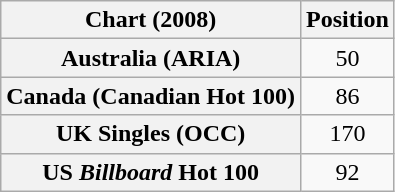<table class="wikitable sortable plainrowheaders" style="text-align:center">
<tr>
<th>Chart (2008)</th>
<th>Position</th>
</tr>
<tr>
<th scope="row">Australia (ARIA)</th>
<td>50</td>
</tr>
<tr>
<th scope="row">Canada (Canadian Hot 100)</th>
<td>86</td>
</tr>
<tr>
<th scope="row">UK Singles (OCC)</th>
<td>170</td>
</tr>
<tr>
<th scope="row">US <em>Billboard</em> Hot 100</th>
<td>92</td>
</tr>
</table>
